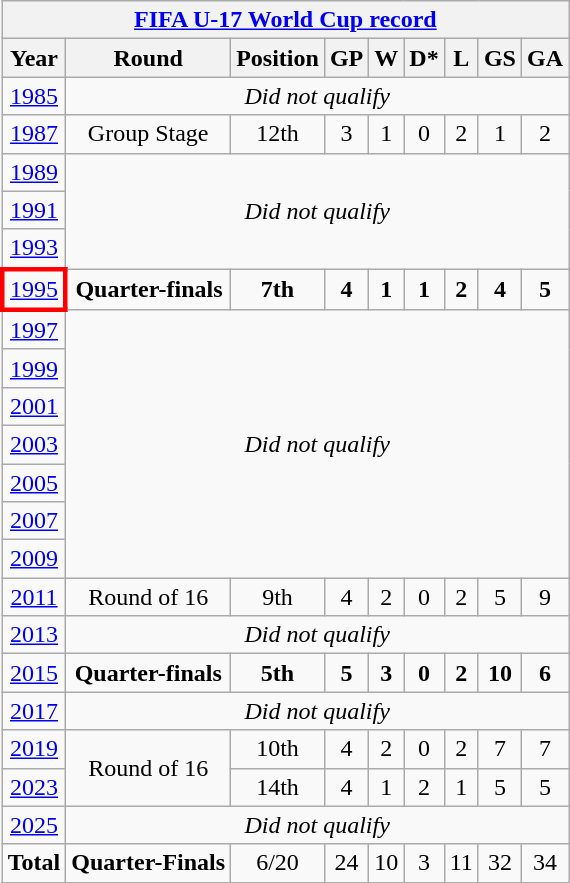<table class="wikitable" style="text-align: center;">
<tr>
<th colspan=9><a href='#'>FIFA U-17 World Cup record</a></th>
</tr>
<tr>
<th>Year</th>
<th>Round</th>
<th>Position</th>
<th>GP</th>
<th>W</th>
<th>D*</th>
<th>L</th>
<th>GS</th>
<th>GA</th>
</tr>
<tr>
<td> <a href='#'>1985</a></td>
<td colspan=8><em>Did not qualify</em></td>
</tr>
<tr>
<td> <a href='#'>1987</a></td>
<td>Group Stage</td>
<td>12th</td>
<td>3</td>
<td>1</td>
<td>0</td>
<td>2</td>
<td>1</td>
<td>2</td>
</tr>
<tr>
<td> <a href='#'>1989</a></td>
<td colspan=8 rowspan=3><em>Did not qualify</em></td>
</tr>
<tr>
<td> <a href='#'>1991</a></td>
</tr>
<tr>
<td> <a href='#'>1993</a></td>
</tr>
<tr>
<td style="border: 3px solid red"> <a href='#'>1995</a></td>
<td><strong>Quarter-finals</strong></td>
<td><strong>7th</strong></td>
<td><strong>4</strong></td>
<td><strong>1</strong></td>
<td><strong>1</strong></td>
<td><strong>2</strong></td>
<td><strong>4</strong></td>
<td><strong>5</strong></td>
</tr>
<tr>
<td> <a href='#'>1997</a></td>
<td colspan=8 rowspan=7><em>Did not qualify</em></td>
</tr>
<tr>
<td> <a href='#'>1999</a></td>
</tr>
<tr>
<td> <a href='#'>2001</a></td>
</tr>
<tr>
<td> <a href='#'>2003</a></td>
</tr>
<tr>
<td> <a href='#'>2005</a></td>
</tr>
<tr>
<td> <a href='#'>2007</a></td>
</tr>
<tr>
<td> <a href='#'>2009</a></td>
</tr>
<tr>
<td> <a href='#'>2011</a></td>
<td>Round of 16</td>
<td>9th</td>
<td>4</td>
<td>2</td>
<td>0</td>
<td>2</td>
<td>5</td>
<td>9</td>
</tr>
<tr>
<td> <a href='#'>2013</a></td>
<td colspan=8><em>Did not qualify</em></td>
</tr>
<tr>
<td> <a href='#'>2015</a></td>
<td><strong>Quarter-finals</strong></td>
<td><strong>5th</strong></td>
<td><strong>5</strong></td>
<td><strong>3</strong></td>
<td><strong>0</strong></td>
<td><strong>2</strong></td>
<td><strong>10</strong></td>
<td><strong>6</strong></td>
</tr>
<tr>
<td> <a href='#'>2017</a></td>
<td colspan=8><em>Did not qualify</em></td>
</tr>
<tr>
<td> <a href='#'>2019</a></td>
<td rowspan=2>Round of 16</td>
<td>10th</td>
<td>4</td>
<td>2</td>
<td>0</td>
<td>2</td>
<td>7</td>
<td>7</td>
</tr>
<tr>
<td> <a href='#'>2023</a></td>
<td>14th</td>
<td>4</td>
<td>1</td>
<td>2</td>
<td>1</td>
<td>5</td>
<td>5</td>
</tr>
<tr>
<td> <a href='#'>2025</a></td>
<td colspan=8><em>Did not qualify</em></td>
</tr>
<tr>
<td><strong>Total</strong></td>
<td><strong>Quarter-Finals</strong></td>
<td>6/20</td>
<td>24</td>
<td>10</td>
<td>3</td>
<td>11</td>
<td>32</td>
<td>34</td>
</tr>
<tr>
</tr>
</table>
